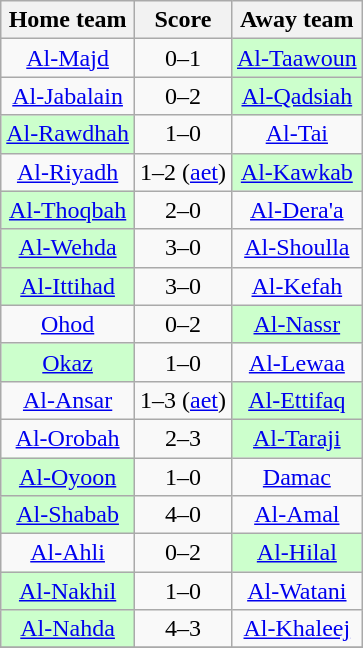<table class="wikitable" style="text-align: center">
<tr>
<th>Home team</th>
<th>Score</th>
<th>Away team</th>
</tr>
<tr>
<td><a href='#'>Al-Majd</a></td>
<td>0–1</td>
<td bgcolor="ccffcc"><a href='#'>Al-Taawoun</a></td>
</tr>
<tr>
<td><a href='#'>Al-Jabalain</a></td>
<td>0–2</td>
<td bgcolor="ccffcc"><a href='#'>Al-Qadsiah</a></td>
</tr>
<tr>
<td bgcolor="ccffcc"><a href='#'>Al-Rawdhah</a></td>
<td>1–0</td>
<td><a href='#'>Al-Tai</a></td>
</tr>
<tr>
<td><a href='#'>Al-Riyadh</a></td>
<td>1–2 (<a href='#'>aet</a>)</td>
<td bgcolor="ccffcc"><a href='#'>Al-Kawkab</a></td>
</tr>
<tr>
<td bgcolor="ccffcc"><a href='#'>Al-Thoqbah</a></td>
<td>2–0</td>
<td><a href='#'>Al-Dera'a</a></td>
</tr>
<tr>
<td bgcolor="ccffcc"><a href='#'>Al-Wehda</a></td>
<td>3–0</td>
<td><a href='#'>Al-Shoulla</a></td>
</tr>
<tr>
<td bgcolor="ccffcc"><a href='#'>Al-Ittihad</a></td>
<td>3–0</td>
<td><a href='#'>Al-Kefah</a></td>
</tr>
<tr>
<td><a href='#'>Ohod</a></td>
<td>0–2</td>
<td bgcolor="ccffcc"><a href='#'>Al-Nassr</a></td>
</tr>
<tr>
<td bgcolor="ccffcc"><a href='#'>Okaz</a></td>
<td>1–0</td>
<td><a href='#'>Al-Lewaa</a></td>
</tr>
<tr>
<td><a href='#'>Al-Ansar</a></td>
<td>1–3 (<a href='#'>aet</a>)</td>
<td bgcolor="ccffcc"><a href='#'>Al-Ettifaq</a></td>
</tr>
<tr>
<td><a href='#'>Al-Orobah</a></td>
<td>2–3</td>
<td bgcolor="ccffcc"><a href='#'>Al-Taraji</a></td>
</tr>
<tr>
<td bgcolor="ccffcc"><a href='#'>Al-Oyoon</a></td>
<td>1–0</td>
<td><a href='#'>Damac</a></td>
</tr>
<tr>
<td bgcolor="ccffcc"><a href='#'>Al-Shabab</a></td>
<td>4–0</td>
<td><a href='#'>Al-Amal</a></td>
</tr>
<tr>
<td><a href='#'>Al-Ahli</a></td>
<td>0–2</td>
<td bgcolor="ccffcc"><a href='#'>Al-Hilal</a></td>
</tr>
<tr>
<td bgcolor="ccffcc"><a href='#'>Al-Nakhil</a></td>
<td>1–0</td>
<td><a href='#'>Al-Watani</a></td>
</tr>
<tr>
<td bgcolor="ccffcc"><a href='#'>Al-Nahda</a></td>
<td>4–3</td>
<td><a href='#'>Al-Khaleej</a></td>
</tr>
<tr>
</tr>
</table>
